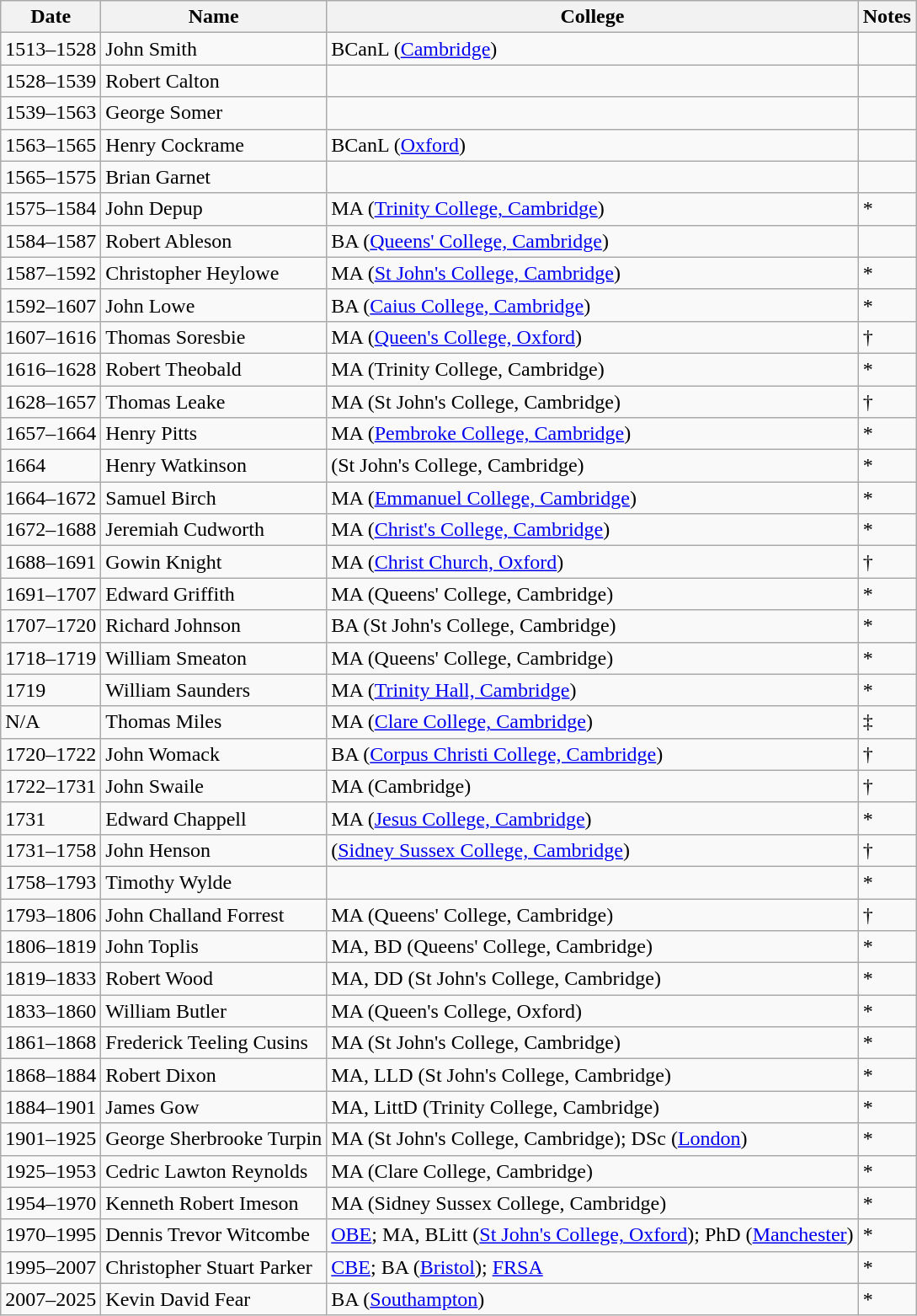<table class="wikitable sortable collapsible collapsed">
<tr>
<th scope="col">Date</th>
<th scope="col">Name</th>
<th scope="col">College</th>
<th scope="col" class="unsortable">Notes</th>
</tr>
<tr>
<td>1513–1528</td>
<td>John Smith</td>
<td>BCanL (<a href='#'>Cambridge</a>)</td>
<td></td>
</tr>
<tr>
<td>1528–1539</td>
<td>Robert Calton</td>
<td></td>
<td></td>
</tr>
<tr>
<td>1539–1563</td>
<td>George Somer</td>
<td></td>
<td></td>
</tr>
<tr>
<td>1563–1565</td>
<td>Henry Cockrame</td>
<td>BCanL (<a href='#'>Oxford</a>)</td>
<td></td>
</tr>
<tr>
<td>1565–1575</td>
<td>Brian Garnet</td>
<td></td>
<td></td>
</tr>
<tr>
<td>1575–1584</td>
<td>John Depup</td>
<td>MA (<a href='#'>Trinity College, Cambridge</a>)</td>
<td>*</td>
</tr>
<tr>
<td>1584–1587</td>
<td>Robert Ableson</td>
<td>BA (<a href='#'>Queens' College, Cambridge</a>)</td>
<td></td>
</tr>
<tr>
<td>1587–1592</td>
<td>Christopher Heylowe</td>
<td>MA (<a href='#'>St John's College, Cambridge</a>)</td>
<td>*</td>
</tr>
<tr>
<td>1592–1607</td>
<td>John Lowe</td>
<td>BA (<a href='#'>Caius College, Cambridge</a>)</td>
<td>*</td>
</tr>
<tr>
<td>1607–1616</td>
<td>Thomas Soresbie</td>
<td>MA (<a href='#'>Queen's College, Oxford</a>)</td>
<td>†</td>
</tr>
<tr>
<td>1616–1628</td>
<td>Robert Theobald</td>
<td>MA (Trinity College, Cambridge)</td>
<td>*</td>
</tr>
<tr>
<td>1628–1657</td>
<td>Thomas Leake</td>
<td>MA (St John's College, Cambridge)</td>
<td>†</td>
</tr>
<tr>
<td>1657–1664</td>
<td>Henry Pitts</td>
<td>MA (<a href='#'>Pembroke College, Cambridge</a>)</td>
<td>*</td>
</tr>
<tr>
<td>1664</td>
<td>Henry Watkinson</td>
<td>(St John's College, Cambridge)</td>
<td>*</td>
</tr>
<tr>
<td>1664–1672</td>
<td>Samuel Birch</td>
<td>MA (<a href='#'>Emmanuel College, Cambridge</a>)</td>
<td>*</td>
</tr>
<tr>
<td>1672–1688</td>
<td>Jeremiah Cudworth</td>
<td>MA (<a href='#'>Christ's College, Cambridge</a>)</td>
<td>*</td>
</tr>
<tr>
<td>1688–1691</td>
<td>Gowin Knight</td>
<td>MA (<a href='#'>Christ Church, Oxford</a>)</td>
<td>†</td>
</tr>
<tr>
<td>1691–1707</td>
<td>Edward Griffith</td>
<td>MA (Queens' College, Cambridge)</td>
<td>*</td>
</tr>
<tr>
<td>1707–1720</td>
<td>Richard Johnson</td>
<td>BA (St John's College, Cambridge)</td>
<td>*</td>
</tr>
<tr>
<td>1718–1719</td>
<td>William Smeaton</td>
<td>MA (Queens' College, Cambridge)</td>
<td>*</td>
</tr>
<tr>
<td>1719</td>
<td>William Saunders</td>
<td>MA (<a href='#'>Trinity Hall, Cambridge</a>)</td>
<td>*</td>
</tr>
<tr>
<td>N/A</td>
<td>Thomas Miles</td>
<td>MA (<a href='#'>Clare College, Cambridge</a>)</td>
<td>‡</td>
</tr>
<tr>
<td>1720–1722</td>
<td>John Womack</td>
<td>BA (<a href='#'>Corpus Christi College, Cambridge</a>)</td>
<td>†</td>
</tr>
<tr>
<td>1722–1731</td>
<td>John Swaile</td>
<td>MA (Cambridge)</td>
<td>†</td>
</tr>
<tr>
<td>1731</td>
<td>Edward Chappell</td>
<td>MA (<a href='#'>Jesus College, Cambridge</a>)</td>
<td>*</td>
</tr>
<tr>
<td>1731–1758</td>
<td>John Henson</td>
<td>(<a href='#'>Sidney Sussex College, Cambridge</a>)</td>
<td>†</td>
</tr>
<tr>
<td>1758–1793</td>
<td>Timothy Wylde</td>
<td></td>
<td>*</td>
</tr>
<tr>
<td>1793–1806</td>
<td>John Challand Forrest</td>
<td>MA (Queens' College, Cambridge)</td>
<td>†</td>
</tr>
<tr>
<td>1806–1819</td>
<td>John Toplis</td>
<td>MA, BD (Queens' College, Cambridge)</td>
<td>*</td>
</tr>
<tr>
<td>1819–1833</td>
<td>Robert Wood</td>
<td>MA, DD (St John's College, Cambridge)</td>
<td>*</td>
</tr>
<tr>
<td>1833–1860</td>
<td>William Butler</td>
<td>MA (Queen's College, Oxford)</td>
<td>*</td>
</tr>
<tr>
<td>1861–1868</td>
<td>Frederick Teeling Cusins</td>
<td>MA (St John's College, Cambridge)</td>
<td>*</td>
</tr>
<tr>
<td>1868–1884</td>
<td>Robert Dixon</td>
<td>MA, LLD (St John's College, Cambridge)</td>
<td>*</td>
</tr>
<tr>
<td>1884–1901</td>
<td>James Gow</td>
<td>MA, LittD (Trinity College, Cambridge)</td>
<td>*</td>
</tr>
<tr>
<td>1901–1925</td>
<td>George Sherbrooke Turpin</td>
<td>MA (St John's College, Cambridge); DSc (<a href='#'>London</a>)</td>
<td>*</td>
</tr>
<tr>
<td>1925–1953</td>
<td>Cedric Lawton Reynolds</td>
<td>MA (Clare College, Cambridge)</td>
<td>*</td>
</tr>
<tr>
<td>1954–1970</td>
<td>Kenneth Robert Imeson</td>
<td>MA (Sidney Sussex College, Cambridge)</td>
<td>*</td>
</tr>
<tr>
<td>1970–1995</td>
<td>Dennis Trevor Witcombe</td>
<td><a href='#'>OBE</a>; MA, BLitt (<a href='#'>St John's College, Oxford</a>); PhD (<a href='#'>Manchester</a>)</td>
<td>*</td>
</tr>
<tr>
<td>1995–2007</td>
<td>Christopher Stuart Parker</td>
<td><a href='#'>CBE</a>; BA (<a href='#'>Bristol</a>); <a href='#'>FRSA</a></td>
<td>*</td>
</tr>
<tr>
<td>2007–2025</td>
<td>Kevin David Fear</td>
<td>BA (<a href='#'>Southampton</a>)</td>
<td>*</td>
</tr>
</table>
